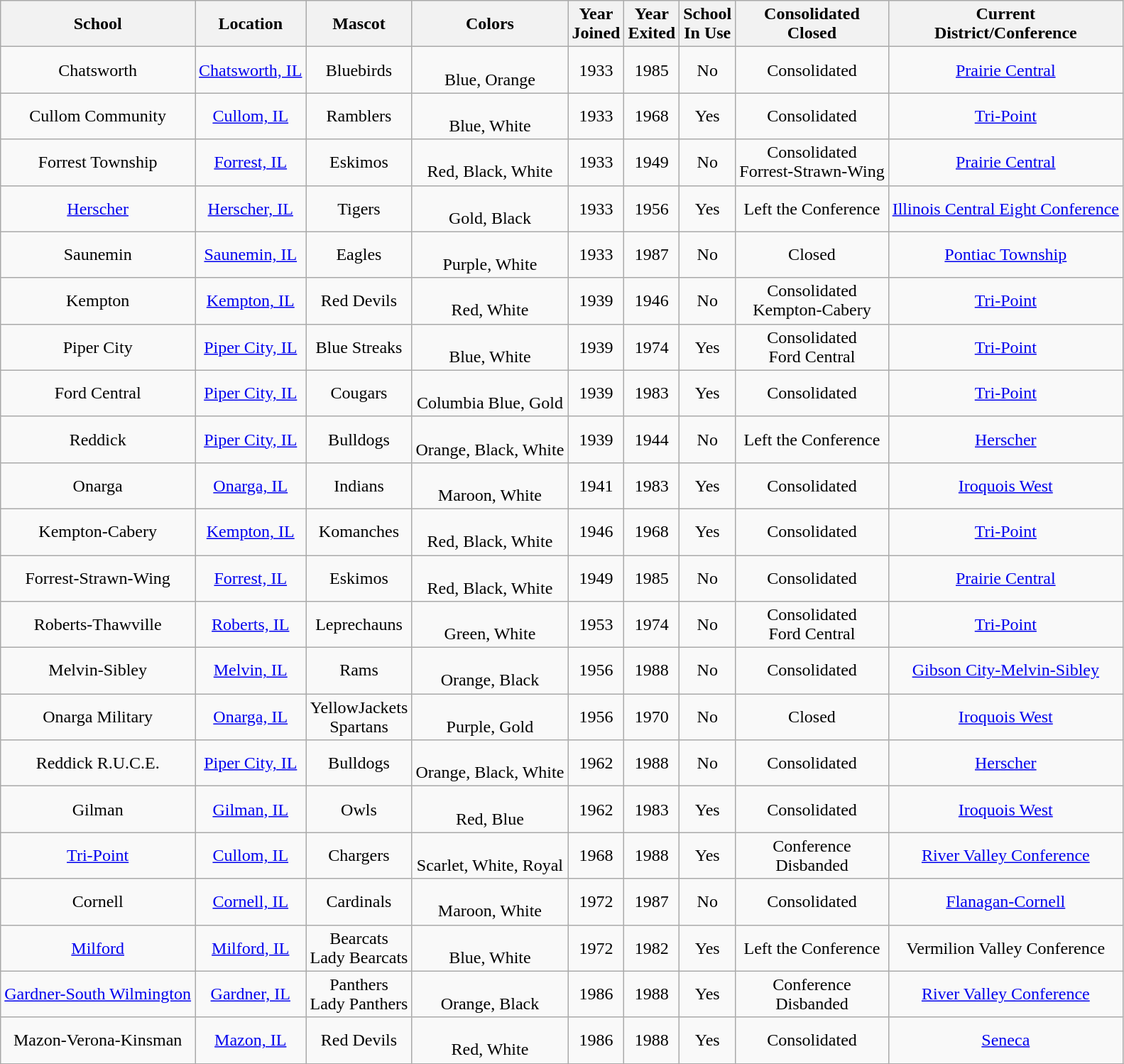<table class="wikitable sortable" style="text-align:center;">
<tr>
<th>School</th>
<th>Location</th>
<th>Mascot</th>
<th>Colors</th>
<th>Year<br>Joined</th>
<th>Year<br>Exited</th>
<th>School<br>In Use</th>
<th>Consolidated<br>Closed</th>
<th>Current<br>District/Conference</th>
</tr>
<tr>
<td>Chatsworth</td>
<td><a href='#'>Chatsworth, IL</a></td>
<td>Bluebirds</td>
<td> <br>Blue, Orange</td>
<td>1933</td>
<td>1985</td>
<td>No</td>
<td>Consolidated</td>
<td><a href='#'>Prairie Central</a></td>
</tr>
<tr>
<td>Cullom Community</td>
<td><a href='#'>Cullom, IL</a></td>
<td>Ramblers</td>
<td> <br>Blue, White</td>
<td>1933</td>
<td>1968</td>
<td>Yes</td>
<td>Consolidated</td>
<td><a href='#'>Tri-Point</a></td>
</tr>
<tr>
<td>Forrest Township</td>
<td><a href='#'>Forrest, IL</a></td>
<td>Eskimos</td>
<td>  <br>Red, Black, White</td>
<td>1933</td>
<td>1949</td>
<td>No</td>
<td>Consolidated<br>Forrest-Strawn-Wing</td>
<td><a href='#'>Prairie Central</a></td>
</tr>
<tr>
<td><a href='#'>Herscher</a></td>
<td><a href='#'>Herscher, IL</a></td>
<td>Tigers</td>
<td> <br>Gold, Black</td>
<td>1933</td>
<td>1956</td>
<td>Yes</td>
<td>Left the Conference</td>
<td><a href='#'>Illinois Central Eight Conference</a></td>
</tr>
<tr>
<td>Saunemin</td>
<td><a href='#'>Saunemin, IL</a></td>
<td>Eagles</td>
<td> <br>Purple, White</td>
<td>1933</td>
<td>1987</td>
<td>No</td>
<td>Closed</td>
<td><a href='#'>Pontiac Township</a></td>
</tr>
<tr>
<td>Kempton</td>
<td><a href='#'>Kempton, IL</a></td>
<td>Red Devils</td>
<td> <br>Red, White</td>
<td>1939</td>
<td>1946</td>
<td>No</td>
<td>Consolidated<br>Kempton-Cabery</td>
<td><a href='#'>Tri-Point</a></td>
</tr>
<tr>
<td>Piper City</td>
<td><a href='#'>Piper City, IL</a></td>
<td>Blue Streaks</td>
<td> <br>Blue, White</td>
<td>1939</td>
<td>1974</td>
<td>Yes</td>
<td>Consolidated<br>Ford Central</td>
<td><a href='#'>Tri-Point</a></td>
</tr>
<tr>
<td>Ford Central</td>
<td><a href='#'>Piper City, IL</a></td>
<td>Cougars</td>
<td> <br>Columbia Blue, Gold</td>
<td>1939</td>
<td>1983</td>
<td>Yes</td>
<td>Consolidated</td>
<td><a href='#'>Tri-Point</a></td>
</tr>
<tr>
<td>Reddick</td>
<td><a href='#'>Piper City, IL</a></td>
<td>Bulldogs</td>
<td>  <br>Orange, Black, White</td>
<td>1939</td>
<td>1944</td>
<td>No</td>
<td>Left the Conference</td>
<td><a href='#'>Herscher</a></td>
</tr>
<tr>
<td>Onarga</td>
<td><a href='#'>Onarga, IL</a></td>
<td>Indians</td>
<td> <br>Maroon, White</td>
<td>1941</td>
<td>1983</td>
<td>Yes</td>
<td>Consolidated</td>
<td><a href='#'>Iroquois West</a></td>
</tr>
<tr>
<td>Kempton-Cabery</td>
<td><a href='#'>Kempton, IL</a></td>
<td>Komanches</td>
<td>  <br>Red, Black, White</td>
<td>1946</td>
<td>1968</td>
<td>Yes</td>
<td>Consolidated</td>
<td><a href='#'>Tri-Point</a></td>
</tr>
<tr>
<td>Forrest-Strawn-Wing</td>
<td><a href='#'>Forrest, IL</a></td>
<td>Eskimos</td>
<td>  <br>Red, Black, White</td>
<td>1949</td>
<td>1985</td>
<td>No</td>
<td>Consolidated</td>
<td><a href='#'>Prairie Central</a></td>
</tr>
<tr>
<td>Roberts-Thawville</td>
<td><a href='#'>Roberts, IL</a></td>
<td>Leprechauns</td>
<td> <br>Green, White</td>
<td>1953</td>
<td>1974</td>
<td>No</td>
<td>Consolidated<br>Ford Central</td>
<td><a href='#'>Tri-Point</a></td>
</tr>
<tr>
<td>Melvin-Sibley</td>
<td><a href='#'>Melvin, IL</a></td>
<td>Rams</td>
<td> <br>Orange, Black</td>
<td>1956</td>
<td>1988</td>
<td>No</td>
<td>Consolidated</td>
<td><a href='#'>Gibson City-Melvin-Sibley</a></td>
</tr>
<tr>
<td>Onarga Military</td>
<td><a href='#'>Onarga, IL</a></td>
<td>YellowJackets<br>Spartans</td>
<td> <br>Purple, Gold</td>
<td>1956</td>
<td>1970</td>
<td>No</td>
<td>Closed</td>
<td><a href='#'>Iroquois West</a></td>
</tr>
<tr>
<td>Reddick R.U.C.E.</td>
<td><a href='#'>Piper City, IL</a></td>
<td>Bulldogs</td>
<td>  <br>Orange, Black, White</td>
<td>1962</td>
<td>1988</td>
<td>No</td>
<td>Consolidated</td>
<td><a href='#'>Herscher</a></td>
</tr>
<tr>
<td>Gilman</td>
<td><a href='#'>Gilman, IL</a></td>
<td>Owls</td>
<td> <br>Red, Blue</td>
<td>1962</td>
<td>1983</td>
<td>Yes</td>
<td>Consolidated</td>
<td><a href='#'>Iroquois West</a></td>
</tr>
<tr>
<td><a href='#'>Tri-Point</a></td>
<td><a href='#'>Cullom, IL</a></td>
<td>Chargers</td>
<td>  <br>Scarlet, White, Royal</td>
<td>1968</td>
<td>1988</td>
<td>Yes</td>
<td>Conference<br>Disbanded</td>
<td><a href='#'>River Valley Conference</a></td>
</tr>
<tr>
<td>Cornell</td>
<td><a href='#'>Cornell, IL</a></td>
<td>Cardinals</td>
<td> <br>Maroon,  White</td>
<td>1972</td>
<td>1987</td>
<td>No</td>
<td>Consolidated</td>
<td><a href='#'>Flanagan-Cornell</a></td>
</tr>
<tr>
<td><a href='#'>Milford</a></td>
<td><a href='#'>Milford, IL</a></td>
<td>Bearcats<br>Lady Bearcats</td>
<td> <br>Blue, White</td>
<td>1972</td>
<td>1982</td>
<td>Yes</td>
<td>Left the Conference</td>
<td>Vermilion Valley Conference</td>
</tr>
<tr>
<td><a href='#'>Gardner-South Wilmington</a></td>
<td><a href='#'>Gardner, IL</a></td>
<td>Panthers<br>Lady Panthers</td>
<td> <br>Orange, Black</td>
<td>1986</td>
<td>1988</td>
<td>Yes</td>
<td>Conference<br>Disbanded</td>
<td><a href='#'>River Valley Conference</a></td>
</tr>
<tr>
<td>Mazon-Verona-Kinsman</td>
<td><a href='#'>Mazon, IL</a></td>
<td>Red Devils</td>
<td> <br>Red, White</td>
<td>1986</td>
<td>1988</td>
<td>Yes</td>
<td>Consolidated</td>
<td><a href='#'>Seneca</a></td>
</tr>
<tr>
</tr>
</table>
